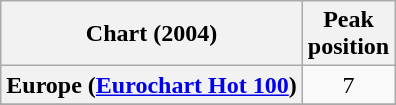<table class="wikitable sortable plainrowheaders" style="text-align:center">
<tr>
<th>Chart (2004)</th>
<th>Peak<br>position</th>
</tr>
<tr>
<th scope="row">Europe (<a href='#'>Eurochart Hot 100</a>)</th>
<td>7</td>
</tr>
<tr>
</tr>
<tr>
</tr>
<tr>
</tr>
</table>
